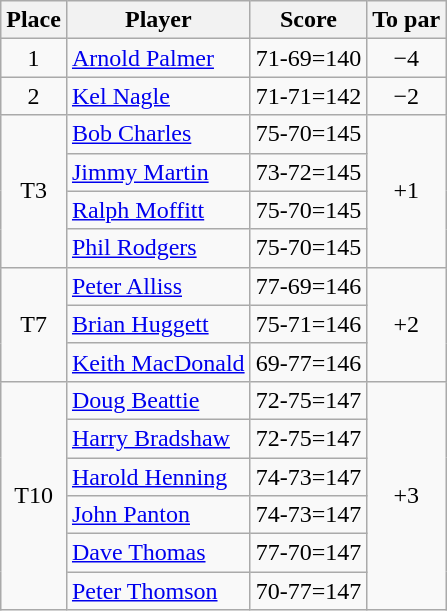<table class="wikitable">
<tr>
<th>Place</th>
<th>Player</th>
<th>Score</th>
<th>To par</th>
</tr>
<tr>
<td align=center>1</td>
<td> <a href='#'>Arnold Palmer</a></td>
<td align=center>71-69=140</td>
<td align=center>−4</td>
</tr>
<tr>
<td align=center>2</td>
<td> <a href='#'>Kel Nagle</a></td>
<td align=center>71-71=142</td>
<td align=center>−2</td>
</tr>
<tr>
<td rowspan="4" align=center>T3</td>
<td> <a href='#'>Bob Charles</a></td>
<td align=center>75-70=145</td>
<td rowspan="4" align=center>+1</td>
</tr>
<tr>
<td> <a href='#'>Jimmy Martin</a></td>
<td align=center>73-72=145</td>
</tr>
<tr>
<td> <a href='#'>Ralph Moffitt</a></td>
<td align=center>75-70=145</td>
</tr>
<tr>
<td> <a href='#'>Phil Rodgers</a></td>
<td align=center>75-70=145</td>
</tr>
<tr>
<td rowspan="3" align=center>T7</td>
<td> <a href='#'>Peter Alliss</a></td>
<td align=center>77-69=146</td>
<td rowspan="3" align=center>+2</td>
</tr>
<tr>
<td> <a href='#'>Brian Huggett</a></td>
<td align=center>75-71=146</td>
</tr>
<tr>
<td> <a href='#'>Keith MacDonald</a></td>
<td align=center>69-77=146</td>
</tr>
<tr>
<td rowspan="6" align=center>T10</td>
<td> <a href='#'>Doug Beattie</a></td>
<td align=center>72-75=147</td>
<td rowspan="6" align=center>+3</td>
</tr>
<tr>
<td> <a href='#'>Harry Bradshaw</a></td>
<td align=center>72-75=147</td>
</tr>
<tr>
<td> <a href='#'>Harold Henning</a></td>
<td align=center>74-73=147</td>
</tr>
<tr>
<td> <a href='#'>John Panton</a></td>
<td align=center>74-73=147</td>
</tr>
<tr>
<td> <a href='#'>Dave Thomas</a></td>
<td align=center>77-70=147</td>
</tr>
<tr>
<td> <a href='#'>Peter Thomson</a></td>
<td align=center>70-77=147</td>
</tr>
</table>
